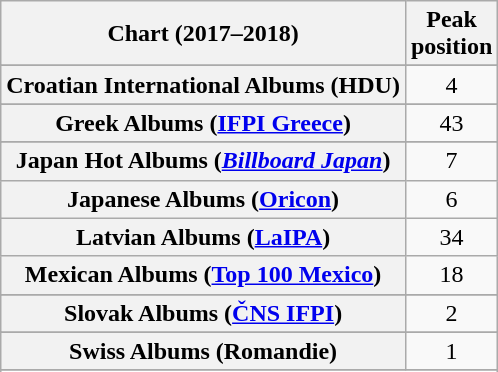<table class="wikitable sortable plainrowheaders" style="text-align:center">
<tr>
<th scope="col">Chart (2017–2018)</th>
<th scope="col">Peak<br> position</th>
</tr>
<tr>
</tr>
<tr>
</tr>
<tr>
</tr>
<tr>
</tr>
<tr>
</tr>
<tr>
<th scope="row">Croatian International Albums (HDU)</th>
<td>4</td>
</tr>
<tr>
</tr>
<tr>
</tr>
<tr>
</tr>
<tr>
</tr>
<tr>
</tr>
<tr>
</tr>
<tr>
<th scope="row">Greek Albums (<a href='#'>IFPI Greece</a>)</th>
<td>43</td>
</tr>
<tr>
</tr>
<tr>
</tr>
<tr>
</tr>
<tr>
<th scope="row">Japan Hot Albums (<em><a href='#'>Billboard Japan</a></em>)</th>
<td>7</td>
</tr>
<tr>
<th scope="row">Japanese Albums (<a href='#'>Oricon</a>)</th>
<td>6</td>
</tr>
<tr>
<th scope="row">Latvian Albums (<a href='#'>LaIPA</a>)</th>
<td>34</td>
</tr>
<tr>
<th scope="row">Mexican Albums (<a href='#'>Top 100 Mexico</a>)</th>
<td>18</td>
</tr>
<tr>
</tr>
<tr>
</tr>
<tr>
</tr>
<tr>
</tr>
<tr>
</tr>
<tr>
<th scope="row">Slovak Albums (<a href='#'>ČNS IFPI</a>)</th>
<td>2</td>
</tr>
<tr>
</tr>
<tr>
</tr>
<tr>
</tr>
<tr>
</tr>
<tr>
<th scope="row">Swiss Albums (Romandie)</th>
<td>1</td>
</tr>
<tr>
</tr>
<tr>
</tr>
<tr>
</tr>
<tr>
</tr>
<tr>
</tr>
<tr>
</tr>
</table>
